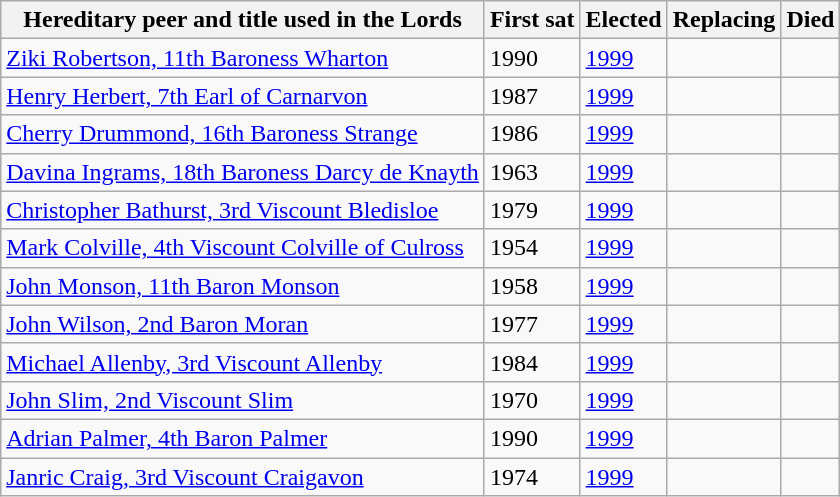<table class="sortable wikitable">
<tr>
<th>Hereditary peer and title used in the Lords</th>
<th>First sat</th>
<th>Elected</th>
<th>Replacing</th>
<th>Died</th>
</tr>
<tr>
<td><a href='#'>Ziki Robertson, 11th Baroness Wharton</a></td>
<td>1990</td>
<td><a href='#'>1999</a></td>
<td></td>
<td></td>
</tr>
<tr>
<td><a href='#'>Henry Herbert, 7th Earl of Carnarvon</a></td>
<td>1987</td>
<td><a href='#'>1999</a></td>
<td></td>
<td></td>
</tr>
<tr>
<td><a href='#'>Cherry Drummond, 16th Baroness Strange</a></td>
<td>1986</td>
<td><a href='#'>1999</a></td>
<td></td>
<td></td>
</tr>
<tr>
<td><a href='#'>Davina Ingrams, 18th Baroness Darcy de Knayth</a><br></td>
<td>1963</td>
<td><a href='#'>1999</a></td>
<td></td>
<td></td>
</tr>
<tr>
<td><a href='#'>Christopher Bathurst, 3rd Viscount Bledisloe</a></td>
<td>1979</td>
<td><a href='#'>1999</a></td>
<td></td>
<td></td>
</tr>
<tr>
<td><a href='#'>Mark Colville, 4th Viscount Colville of Culross</a></td>
<td>1954</td>
<td><a href='#'>1999</a></td>
<td></td>
<td></td>
</tr>
<tr>
<td><a href='#'>John Monson, 11th Baron Monson</a></td>
<td>1958</td>
<td><a href='#'>1999</a></td>
<td></td>
<td></td>
</tr>
<tr>
<td><a href='#'>John Wilson, 2nd Baron Moran</a></td>
<td>1977</td>
<td><a href='#'>1999</a></td>
<td></td>
<td></td>
</tr>
<tr>
<td><a href='#'>Michael Allenby, 3rd Viscount Allenby</a></td>
<td>1984</td>
<td><a href='#'>1999</a></td>
<td></td>
<td></td>
</tr>
<tr>
<td><a href='#'>John Slim, 2nd Viscount Slim</a></td>
<td>1970</td>
<td><a href='#'>1999</a></td>
<td></td>
<td></td>
</tr>
<tr>
<td><a href='#'>Adrian Palmer, 4th Baron Palmer</a></td>
<td>1990</td>
<td><a href='#'>1999</a></td>
<td></td>
<td></td>
</tr>
<tr>
<td><a href='#'>Janric Craig, 3rd Viscount Craigavon</a></td>
<td>1974</td>
<td><a href='#'>1999</a></td>
<td></td>
<td></td>
</tr>
</table>
